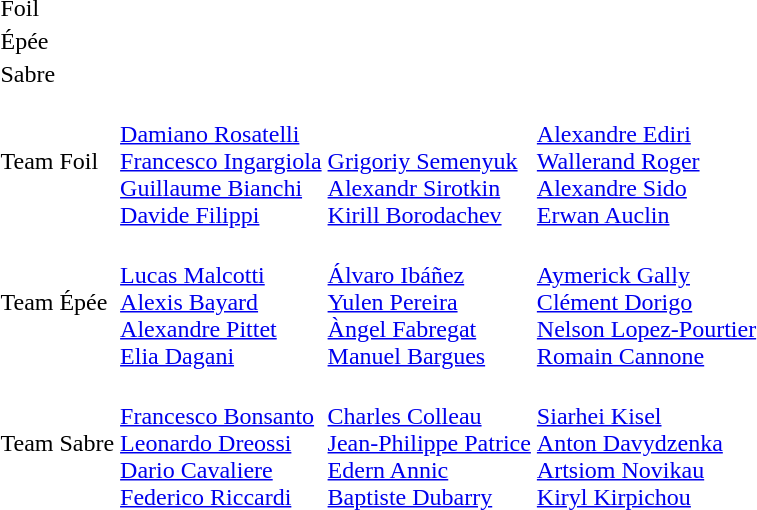<table>
<tr>
<td rowspan=2>Foil</td>
<td rowspan=2></td>
<td rowspan=2></td>
<td></td>
</tr>
<tr>
<td></td>
</tr>
<tr>
<td rowspan=2>Épée</td>
<td rowspan=2></td>
<td rowspan=2></td>
<td></td>
</tr>
<tr>
<td></td>
</tr>
<tr>
<td rowspan=2>Sabre</td>
<td rowspan=2></td>
<td rowspan=2></td>
<td></td>
</tr>
<tr>
<td></td>
</tr>
<tr>
<td>Team Foil</td>
<td><br><a href='#'>Damiano Rosatelli</a><br><a href='#'>Francesco Ingargiola</a><br><a href='#'>Guillaume Bianchi</a><br><a href='#'>Davide Filippi</a></td>
<td><br><br><a href='#'>Grigoriy Semenyuk</a><br><a href='#'>Alexandr Sirotkin</a><br><a href='#'>Kirill Borodachev</a></td>
<td><br><a href='#'>Alexandre Ediri</a><br><a href='#'>Wallerand Roger</a><br><a href='#'>Alexandre Sido</a><br><a href='#'>Erwan Auclin</a></td>
</tr>
<tr>
<td>Team Épée</td>
<td><br><a href='#'>Lucas Malcotti</a><br><a href='#'>Alexis Bayard</a><br><a href='#'>Alexandre Pittet</a><br><a href='#'>Elia Dagani</a></td>
<td><br><a href='#'>Álvaro Ibáñez</a><br><a href='#'>Yulen Pereira</a><br><a href='#'>Àngel Fabregat</a><br><a href='#'>Manuel Bargues</a></td>
<td><br><a href='#'>Aymerick Gally</a><br><a href='#'>Clément Dorigo</a><br><a href='#'>Nelson Lopez-Pourtier</a><br><a href='#'>Romain Cannone</a></td>
</tr>
<tr>
<td>Team Sabre</td>
<td><br><a href='#'>Francesco Bonsanto</a><br><a href='#'>Leonardo Dreossi</a><br><a href='#'>Dario Cavaliere</a><br><a href='#'>Federico Riccardi</a></td>
<td><br><a href='#'>Charles Colleau</a><br><a href='#'>Jean-Philippe Patrice</a><br><a href='#'>Edern Annic</a><br><a href='#'>Baptiste Dubarry</a></td>
<td><br><a href='#'>Siarhei Kisel</a><br><a href='#'>Anton Davydzenka</a><br><a href='#'>Artsiom Novikau</a><br><a href='#'>Kiryl Kirpichou</a></td>
</tr>
</table>
